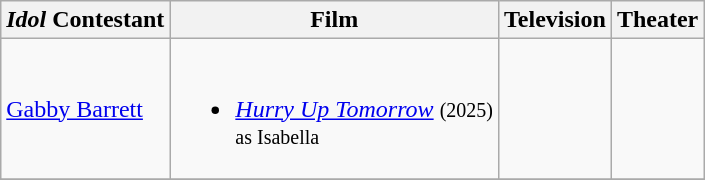<table class="wikitable">
<tr>
<th><em>Idol</em> Contestant</th>
<th>Film</th>
<th>Television</th>
<th>Theater</th>
</tr>
<tr>
<td><a href='#'>Gabby Barrett</a><br></td>
<td><br><ul><li><em><a href='#'>Hurry Up Tomorrow</a></em> <small>(2025)<br>as Isabella</small></li></ul></td>
<td></td>
<td></td>
</tr>
<tr>
</tr>
</table>
